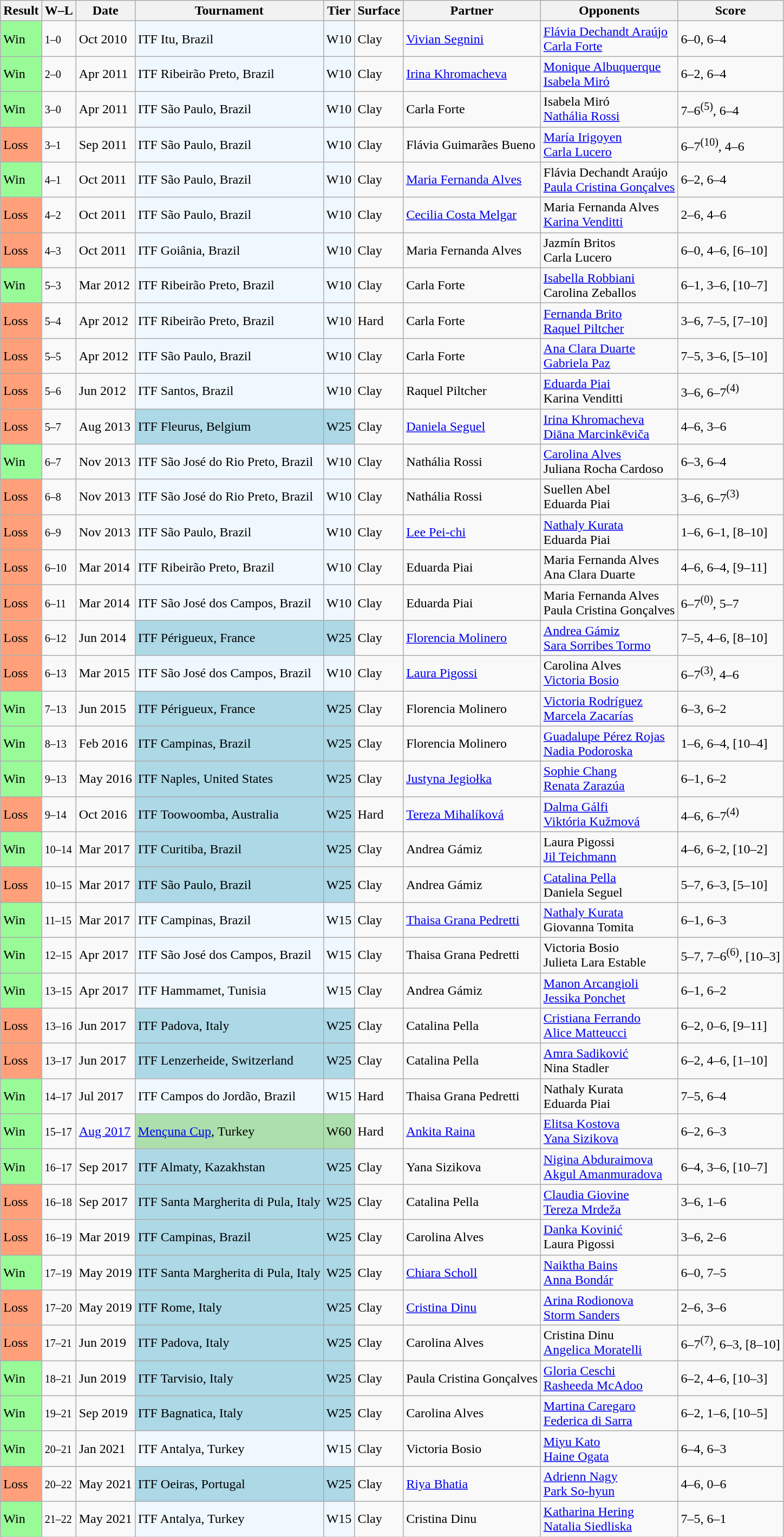<table class="sortable wikitable">
<tr>
<th>Result</th>
<th class="unsortable">W–L</th>
<th>Date</th>
<th>Tournament</th>
<th>Tier</th>
<th>Surface</th>
<th>Partner</th>
<th>Opponents</th>
<th class="unsortable">Score</th>
</tr>
<tr>
<td style="background:#98fb98;">Win</td>
<td><small>1–0</small></td>
<td>Oct 2010</td>
<td style="background:#f0f8ff;">ITF Itu, Brazil</td>
<td style="background:#f0f8ff;">W10</td>
<td>Clay</td>
<td> <a href='#'>Vivian Segnini</a></td>
<td> <a href='#'>Flávia Dechandt Araújo</a> <br>  <a href='#'>Carla Forte</a></td>
<td>6–0, 6–4</td>
</tr>
<tr>
<td style="background:#98fb98;">Win</td>
<td><small>2–0</small></td>
<td>Apr 2011</td>
<td style="background:#f0f8ff;">ITF Ribeirão Preto, Brazil</td>
<td style="background:#f0f8ff;">W10</td>
<td>Clay</td>
<td> <a href='#'>Irina Khromacheva</a></td>
<td> <a href='#'>Monique Albuquerque</a> <br>  <a href='#'>Isabela Miró</a></td>
<td>6–2, 6–4</td>
</tr>
<tr>
<td style="background:#98fb98;">Win</td>
<td><small>3–0</small></td>
<td>Apr 2011</td>
<td style="background:#f0f8ff;">ITF São Paulo, Brazil</td>
<td style="background:#f0f8ff;">W10</td>
<td>Clay</td>
<td> Carla Forte</td>
<td> Isabela Miró <br>  <a href='#'>Nathália Rossi</a></td>
<td>7–6<sup>(5)</sup>, 6–4</td>
</tr>
<tr>
<td style="background:#ffa07a;">Loss</td>
<td><small>3–1</small></td>
<td>Sep 2011</td>
<td style="background:#f0f8ff;">ITF São Paulo, Brazil</td>
<td style="background:#f0f8ff;">W10</td>
<td>Clay</td>
<td> Flávia Guimarães Bueno</td>
<td> <a href='#'>María Irigoyen</a> <br>  <a href='#'>Carla Lucero</a></td>
<td>6–7<sup>(10)</sup>, 4–6</td>
</tr>
<tr>
<td style="background:#98fb98;">Win</td>
<td><small>4–1</small></td>
<td>Oct 2011</td>
<td style="background:#f0f8ff;">ITF São Paulo, Brazil</td>
<td style="background:#f0f8ff;">W10</td>
<td>Clay</td>
<td> <a href='#'>Maria Fernanda Alves</a></td>
<td> Flávia Dechandt Araújo <br>  <a href='#'>Paula Cristina Gonçalves</a></td>
<td>6–2, 6–4</td>
</tr>
<tr>
<td style="background:#ffa07a;">Loss</td>
<td><small>4–2</small></td>
<td>Oct 2011</td>
<td style="background:#f0f8ff;">ITF São Paulo, Brazil</td>
<td style="background:#f0f8ff;">W10</td>
<td>Clay</td>
<td> <a href='#'>Cecilia Costa Melgar</a></td>
<td> Maria Fernanda Alves <br>  <a href='#'>Karina Venditti</a></td>
<td>2–6, 4–6</td>
</tr>
<tr>
<td style="background:#ffa07a;">Loss</td>
<td><small>4–3</small></td>
<td>Oct 2011</td>
<td style="background:#f0f8ff;">ITF Goiânia, Brazil</td>
<td style="background:#f0f8ff;">W10</td>
<td>Clay</td>
<td> Maria Fernanda Alves</td>
<td> Jazmín Britos <br>  Carla Lucero</td>
<td>6–0, 4–6, [6–10]</td>
</tr>
<tr>
<td style="background:#98fb98;">Win</td>
<td><small>5–3</small></td>
<td>Mar 2012</td>
<td style="background:#f0f8ff;">ITF Ribeirão Preto, Brazil</td>
<td style="background:#f0f8ff;">W10</td>
<td>Clay</td>
<td> Carla Forte</td>
<td> <a href='#'>Isabella Robbiani</a> <br>  Carolina Zeballos</td>
<td>6–1, 3–6, [10–7]</td>
</tr>
<tr>
<td style="background:#ffa07a;">Loss</td>
<td><small>5–4</small></td>
<td>Apr 2012</td>
<td style="background:#f0f8ff;">ITF Ribeirão Preto, Brazil</td>
<td style="background:#f0f8ff;">W10</td>
<td>Hard</td>
<td> Carla Forte</td>
<td> <a href='#'>Fernanda Brito</a> <br>  <a href='#'>Raquel Piltcher</a></td>
<td>3–6, 7–5, [7–10]</td>
</tr>
<tr>
<td style="background:#ffa07a;">Loss</td>
<td><small>5–5</small></td>
<td>Apr 2012</td>
<td style="background:#f0f8ff;">ITF São Paulo, Brazil</td>
<td style="background:#f0f8ff;">W10</td>
<td>Clay</td>
<td> Carla Forte</td>
<td> <a href='#'>Ana Clara Duarte</a> <br>  <a href='#'>Gabriela Paz</a></td>
<td>7–5, 3–6, [5–10]</td>
</tr>
<tr>
<td style="background:#ffa07a;">Loss</td>
<td><small>5–6</small></td>
<td>Jun 2012</td>
<td style="background:#f0f8ff;">ITF Santos, Brazil</td>
<td style="background:#f0f8ff;">W10</td>
<td>Clay</td>
<td> Raquel Piltcher</td>
<td> <a href='#'>Eduarda Piai</a> <br>  Karina Venditti</td>
<td>3–6, 6–7<sup>(4)</sup></td>
</tr>
<tr>
<td style="background:#ffa07a;">Loss</td>
<td><small>5–7</small></td>
<td>Aug 2013</td>
<td style="background:lightblue;">ITF Fleurus, Belgium</td>
<td style="background:lightblue;">W25</td>
<td>Clay</td>
<td> <a href='#'>Daniela Seguel</a></td>
<td> <a href='#'>Irina Khromacheva</a> <br>  <a href='#'>Diāna Marcinkēviča</a></td>
<td>4–6, 3–6</td>
</tr>
<tr>
<td style="background:#98fb98;">Win</td>
<td><small>6–7</small></td>
<td>Nov 2013</td>
<td style="background:#f0f8ff;">ITF São José do Rio Preto, Brazil</td>
<td style="background:#f0f8ff;">W10</td>
<td>Clay</td>
<td> Nathália Rossi</td>
<td> <a href='#'>Carolina Alves</a> <br>  Juliana Rocha Cardoso</td>
<td>6–3, 6–4</td>
</tr>
<tr>
<td style="background:#ffa07a;">Loss</td>
<td><small>6–8</small></td>
<td>Nov 2013</td>
<td style="background:#f0f8ff;">ITF São José do Rio Preto, Brazil</td>
<td style="background:#f0f8ff;">W10</td>
<td>Clay</td>
<td> Nathália Rossi</td>
<td> Suellen Abel <br>  Eduarda Piai</td>
<td>3–6, 6–7<sup>(3)</sup></td>
</tr>
<tr>
<td style="background:#ffa07a;">Loss</td>
<td><small>6–9</small></td>
<td>Nov 2013</td>
<td style="background:#f0f8ff;">ITF São Paulo, Brazil</td>
<td style="background:#f0f8ff;">W10</td>
<td>Clay</td>
<td> <a href='#'>Lee Pei-chi</a></td>
<td> <a href='#'>Nathaly Kurata</a><br>  Eduarda Piai</td>
<td>1–6, 6–1, [8–10]</td>
</tr>
<tr>
<td style="background:#ffa07a;">Loss</td>
<td><small>6–10</small></td>
<td>Mar 2014</td>
<td style="background:#f0f8ff;">ITF Ribeirão Preto, Brazil</td>
<td style="background:#f0f8ff;">W10</td>
<td>Clay</td>
<td> Eduarda Piai</td>
<td> Maria Fernanda Alves <br>  Ana Clara Duarte</td>
<td>4–6, 6–4, [9–11]</td>
</tr>
<tr>
<td style="background:#ffa07a;">Loss</td>
<td><small>6–11</small></td>
<td>Mar 2014</td>
<td style="background:#f0f8ff;">ITF São José dos Campos, Brazil</td>
<td style="background:#f0f8ff;">W10</td>
<td>Clay</td>
<td> Eduarda Piai</td>
<td> Maria Fernanda Alves <br>  Paula Cristina Gonçalves</td>
<td>6–7<sup>(0)</sup>, 5–7</td>
</tr>
<tr>
<td style="background:#ffa07a;">Loss</td>
<td><small>6–12</small></td>
<td>Jun 2014</td>
<td style="background:lightblue;">ITF Périgueux, France</td>
<td style="background:lightblue;">W25</td>
<td>Clay</td>
<td> <a href='#'>Florencia Molinero</a></td>
<td> <a href='#'>Andrea Gámiz</a> <br>  <a href='#'>Sara Sorribes Tormo</a></td>
<td>7–5, 4–6, [8–10]</td>
</tr>
<tr>
<td style="background:#ffa07a;">Loss</td>
<td><small>6–13</small></td>
<td>Mar 2015</td>
<td style="background:#f0f8ff;">ITF São José dos Campos, Brazil</td>
<td style="background:#f0f8ff;">W10</td>
<td>Clay</td>
<td> <a href='#'>Laura Pigossi</a></td>
<td> Carolina Alves <br>  <a href='#'>Victoria Bosio</a></td>
<td>6–7<sup>(3)</sup>, 4–6</td>
</tr>
<tr>
<td style="background:#98fb98;">Win</td>
<td><small>7–13</small></td>
<td>Jun 2015</td>
<td style="background:lightblue;">ITF Périgueux, France</td>
<td style="background:lightblue;">W25</td>
<td>Clay</td>
<td> Florencia Molinero</td>
<td> <a href='#'>Victoria Rodríguez</a> <br>  <a href='#'>Marcela Zacarías</a></td>
<td>6–3, 6–2</td>
</tr>
<tr>
<td style="background:#98fb98;">Win</td>
<td><small>8–13</small></td>
<td>Feb 2016</td>
<td style="background:lightblue;">ITF Campinas, Brazil</td>
<td style="background:lightblue;">W25</td>
<td>Clay</td>
<td> Florencia Molinero</td>
<td> <a href='#'>Guadalupe Pérez Rojas</a> <br>  <a href='#'>Nadia Podoroska</a></td>
<td>1–6, 6–4, [10–4]</td>
</tr>
<tr>
<td style="background:#98fb98;">Win</td>
<td><small>9–13</small></td>
<td>May 2016</td>
<td style="background:lightblue;">ITF Naples, United States</td>
<td style="background:lightblue;">W25</td>
<td>Clay</td>
<td> <a href='#'>Justyna Jegiołka</a></td>
<td> <a href='#'>Sophie Chang</a> <br>  <a href='#'>Renata Zarazúa</a></td>
<td>6–1, 6–2</td>
</tr>
<tr>
<td style="background:#ffa07a;">Loss</td>
<td><small>9–14</small></td>
<td>Oct 2016</td>
<td style="background:lightblue;">ITF Toowoomba, Australia</td>
<td style="background:lightblue;">W25</td>
<td>Hard</td>
<td> <a href='#'>Tereza Mihalíková</a></td>
<td> <a href='#'>Dalma Gálfi</a> <br>  <a href='#'>Viktória Kužmová</a></td>
<td>4–6, 6–7<sup>(4)</sup></td>
</tr>
<tr>
<td style="background:#98fb98;">Win</td>
<td><small>10–14</small></td>
<td>Mar 2017</td>
<td style="background:lightblue;">ITF Curitiba, Brazil</td>
<td style="background:lightblue;">W25</td>
<td>Clay</td>
<td> Andrea Gámiz</td>
<td> Laura Pigossi <br>  <a href='#'>Jil Teichmann</a></td>
<td>4–6, 6–2, [10–2]</td>
</tr>
<tr>
<td style="background:#ffa07a;">Loss</td>
<td><small>10–15</small></td>
<td>Mar 2017</td>
<td style="background:lightblue;">ITF São Paulo, Brazil</td>
<td style="background:lightblue;">W25</td>
<td>Clay</td>
<td> Andrea Gámiz</td>
<td> <a href='#'>Catalina Pella</a> <br>  Daniela Seguel</td>
<td>5–7, 6–3, [5–10]</td>
</tr>
<tr>
<td style="background:#98fb98;">Win</td>
<td><small>11–15</small></td>
<td>Mar 2017</td>
<td style="background:#f0f8ff;">ITF Campinas, Brazil</td>
<td style="background:#f0f8ff;">W15</td>
<td>Clay</td>
<td> <a href='#'>Thaisa Grana Pedretti</a></td>
<td> <a href='#'>Nathaly Kurata</a> <br>  Giovanna Tomita</td>
<td>6–1, 6–3</td>
</tr>
<tr>
<td style="background:#98fb98;">Win</td>
<td><small>12–15</small></td>
<td>Apr 2017</td>
<td style="background:#f0f8ff;">ITF São José dos Campos, Brazil</td>
<td style="background:#f0f8ff;">W15</td>
<td>Clay</td>
<td> Thaisa Grana Pedretti</td>
<td> Victoria Bosio <br>  Julieta Lara Estable</td>
<td>5–7, 7–6<sup>(6)</sup>, [10–3]</td>
</tr>
<tr>
<td style="background:#98fb98;">Win</td>
<td><small>13–15</small></td>
<td>Apr 2017</td>
<td style="background:#f0f8ff;">ITF Hammamet, Tunisia</td>
<td style="background:#f0f8ff;">W15</td>
<td>Clay</td>
<td> Andrea Gámiz</td>
<td> <a href='#'>Manon Arcangioli</a> <br>  <a href='#'>Jessika Ponchet</a></td>
<td>6–1, 6–2</td>
</tr>
<tr>
<td style="background:#ffa07a;">Loss</td>
<td><small>13–16</small></td>
<td>Jun 2017</td>
<td style="background:lightblue;">ITF Padova, Italy</td>
<td style="background:lightblue;">W25</td>
<td>Clay</td>
<td> Catalina Pella</td>
<td> <a href='#'>Cristiana Ferrando</a> <br>  <a href='#'>Alice Matteucci</a></td>
<td>6–2, 0–6, [9–11]</td>
</tr>
<tr>
<td style="background:#ffa07a;">Loss</td>
<td><small>13–17</small></td>
<td>Jun 2017</td>
<td style="background:lightblue;">ITF Lenzerheide, Switzerland</td>
<td style="background:lightblue;">W25</td>
<td>Clay</td>
<td> Catalina Pella</td>
<td> <a href='#'>Amra Sadiković</a> <br>  Nina Stadler</td>
<td>6–2, 4–6, [1–10]</td>
</tr>
<tr>
<td style="background:#98fb98;">Win</td>
<td><small>14–17</small></td>
<td>Jul 2017</td>
<td style="background:#f0f8ff;">ITF Campos do Jordão, Brazil</td>
<td style="background:#f0f8ff;">W15</td>
<td>Hard</td>
<td> Thaisa Grana Pedretti</td>
<td> Nathaly Kurata <br>  Eduarda Piai</td>
<td>7–5, 6–4</td>
</tr>
<tr>
<td style="background:#98fb98;">Win</td>
<td><small>15–17</small></td>
<td><a href='#'>Aug 2017</a></td>
<td style="background:#addfad;"><a href='#'>Mençuna Cup</a>, Turkey</td>
<td style="background:#addfad;">W60</td>
<td>Hard</td>
<td> <a href='#'>Ankita Raina</a></td>
<td> <a href='#'>Elitsa Kostova</a> <br>  <a href='#'>Yana Sizikova</a></td>
<td>6–2, 6–3</td>
</tr>
<tr>
<td style="background:#98fb98;">Win</td>
<td><small>16–17</small></td>
<td>Sep 2017</td>
<td style="background:lightblue;">ITF Almaty, Kazakhstan</td>
<td style="background:lightblue;">W25</td>
<td>Clay</td>
<td> Yana Sizikova</td>
<td> <a href='#'>Nigina Abduraimova</a> <br>  <a href='#'>Akgul Amanmuradova</a></td>
<td>6–4, 3–6, [10–7]</td>
</tr>
<tr>
<td style="background:#ffa07a;">Loss</td>
<td><small>16–18</small></td>
<td>Sep 2017</td>
<td style="background:lightblue;">ITF Santa Margherita di Pula, Italy</td>
<td style="background:lightblue;">W25</td>
<td>Clay</td>
<td> Catalina Pella</td>
<td> <a href='#'>Claudia Giovine</a> <br>  <a href='#'>Tereza Mrdeža</a></td>
<td>3–6, 1–6</td>
</tr>
<tr>
<td style="background:#ffa07a;">Loss</td>
<td><small>16–19</small></td>
<td>Mar 2019</td>
<td style="background:lightblue;">ITF Campinas, Brazil</td>
<td style="background:lightblue;">W25</td>
<td>Clay</td>
<td> Carolina Alves</td>
<td> <a href='#'>Danka Kovinić</a> <br>  Laura Pigossi</td>
<td>3–6, 2–6</td>
</tr>
<tr>
<td style="background:#98fb98;">Win</td>
<td><small>17–19</small></td>
<td>May 2019</td>
<td style="background:lightblue;">ITF Santa Margherita di Pula, Italy</td>
<td style="background:lightblue;">W25</td>
<td>Clay</td>
<td> <a href='#'>Chiara Scholl</a></td>
<td> <a href='#'>Naiktha Bains</a> <br>  <a href='#'>Anna Bondár</a></td>
<td>6–0, 7–5</td>
</tr>
<tr>
<td style="background:#ffa07a;">Loss</td>
<td><small>17–20</small></td>
<td>May 2019</td>
<td style="background:lightblue;">ITF Rome, Italy</td>
<td style="background:lightblue;">W25</td>
<td>Clay</td>
<td> <a href='#'>Cristina Dinu</a></td>
<td> <a href='#'>Arina Rodionova</a> <br>  <a href='#'>Storm Sanders</a></td>
<td>2–6, 3–6</td>
</tr>
<tr>
<td style="background:#ffa07a;">Loss</td>
<td><small>17–21</small></td>
<td>Jun 2019</td>
<td style="background:lightblue;">ITF Padova, Italy</td>
<td style="background:lightblue;">W25</td>
<td>Clay</td>
<td> Carolina Alves</td>
<td> Cristina Dinu <br>  <a href='#'>Angelica Moratelli</a></td>
<td>6–7<sup>(7)</sup>, 6–3, [8–10]</td>
</tr>
<tr>
<td style="background:#98fb98;">Win</td>
<td><small>18–21</small></td>
<td>Jun 2019</td>
<td style="background:lightblue;">ITF Tarvisio, Italy</td>
<td style="background:lightblue;">W25</td>
<td>Clay</td>
<td> Paula Cristina Gonçalves</td>
<td> <a href='#'>Gloria Ceschi</a> <br>  <a href='#'>Rasheeda McAdoo</a></td>
<td>6–2, 4–6, [10–3]</td>
</tr>
<tr>
<td style="background:#98fb98;">Win</td>
<td><small>19–21</small></td>
<td>Sep 2019</td>
<td style="background:lightblue;">ITF Bagnatica, Italy</td>
<td style="background:lightblue;">W25</td>
<td>Clay</td>
<td> Carolina Alves</td>
<td> <a href='#'>Martina Caregaro</a> <br>  <a href='#'>Federica di Sarra</a></td>
<td>6–2, 1–6, [10–5]</td>
</tr>
<tr>
<td style="background:#98fb98;">Win</td>
<td><small>20–21</small></td>
<td>Jan 2021</td>
<td style="background:#f0f8ff;">ITF Antalya, Turkey</td>
<td style="background:#f0f8ff;">W15</td>
<td>Clay</td>
<td> Victoria Bosio</td>
<td> <a href='#'>Miyu Kato</a> <br>  <a href='#'>Haine Ogata</a></td>
<td>6–4, 6–3</td>
</tr>
<tr>
<td style="background:#ffa07a;">Loss</td>
<td><small>20–22</small></td>
<td>May 2021</td>
<td style="background:lightblue;">ITF Oeiras, Portugal</td>
<td style="background:lightblue;">W25</td>
<td>Clay</td>
<td> <a href='#'>Riya Bhatia</a></td>
<td> <a href='#'>Adrienn Nagy</a> <br>  <a href='#'>Park So-hyun</a></td>
<td>4–6, 0–6</td>
</tr>
<tr>
<td style="background:#98fb98;">Win</td>
<td><small>21–22</small></td>
<td>May 2021</td>
<td style="background:#f0f8ff;">ITF Antalya, Turkey</td>
<td style="background:#f0f8ff;">W15</td>
<td>Clay</td>
<td> Cristina Dinu</td>
<td> <a href='#'>Katharina Hering</a> <br>  <a href='#'>Natalia Siedliska</a></td>
<td>7–5, 6–1</td>
</tr>
</table>
